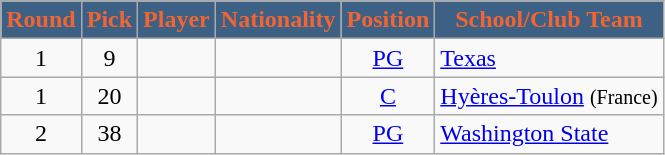<table class="wikitable">
<tr>
<th style="background:#3D6085;color:#F26532;">Round</th>
<th style="background:#3D6085;color:#F26532;">Pick</th>
<th style="background:#3D6085;color:#F26532;">Player</th>
<th style="background:#3D6085;color:#F26532;">Nationality</th>
<th style="background:#3D6085;color:#F26532;">Position</th>
<th style="background:#3D6085;color:#F26532;">School/Club Team</th>
</tr>
<tr>
<td align=center>1</td>
<td align=center>9</td>
<td></td>
<td></td>
<td align=center><a href='#'>PG</a></td>
<td><a href='#'>Texas</a></td>
</tr>
<tr>
<td align=center>1</td>
<td align=center>20</td>
<td></td>
<td></td>
<td align=center><a href='#'>C</a></td>
<td><a href='#'>Hyères-Toulon</a> <small>(France)</small></td>
</tr>
<tr>
<td align=center>2</td>
<td align=center>38</td>
<td></td>
<td></td>
<td align=center><a href='#'>PG</a></td>
<td><a href='#'>Washington State</a></td>
</tr>
</table>
